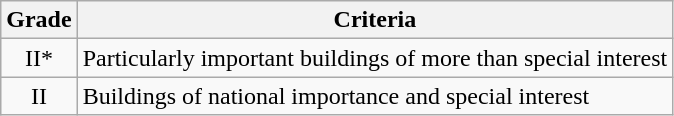<table class="wikitable">
<tr>
<th>Grade</th>
<th>Criteria</th>
</tr>
<tr>
<td align="center" >II*</td>
<td>Particularly important buildings of more than special interest</td>
</tr>
<tr>
<td align="center" >II</td>
<td>Buildings of national importance and special interest</td>
</tr>
</table>
